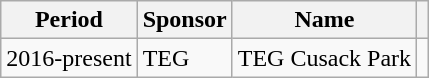<table class="wikitable" style="text-align:left;margin-left:1em">
<tr>
<th>Period</th>
<th>Sponsor</th>
<th>Name</th>
<th></th>
</tr>
<tr>
<td>2016-present</td>
<td>TEG</td>
<td>TEG Cusack Park</td>
<td></td>
</tr>
</table>
